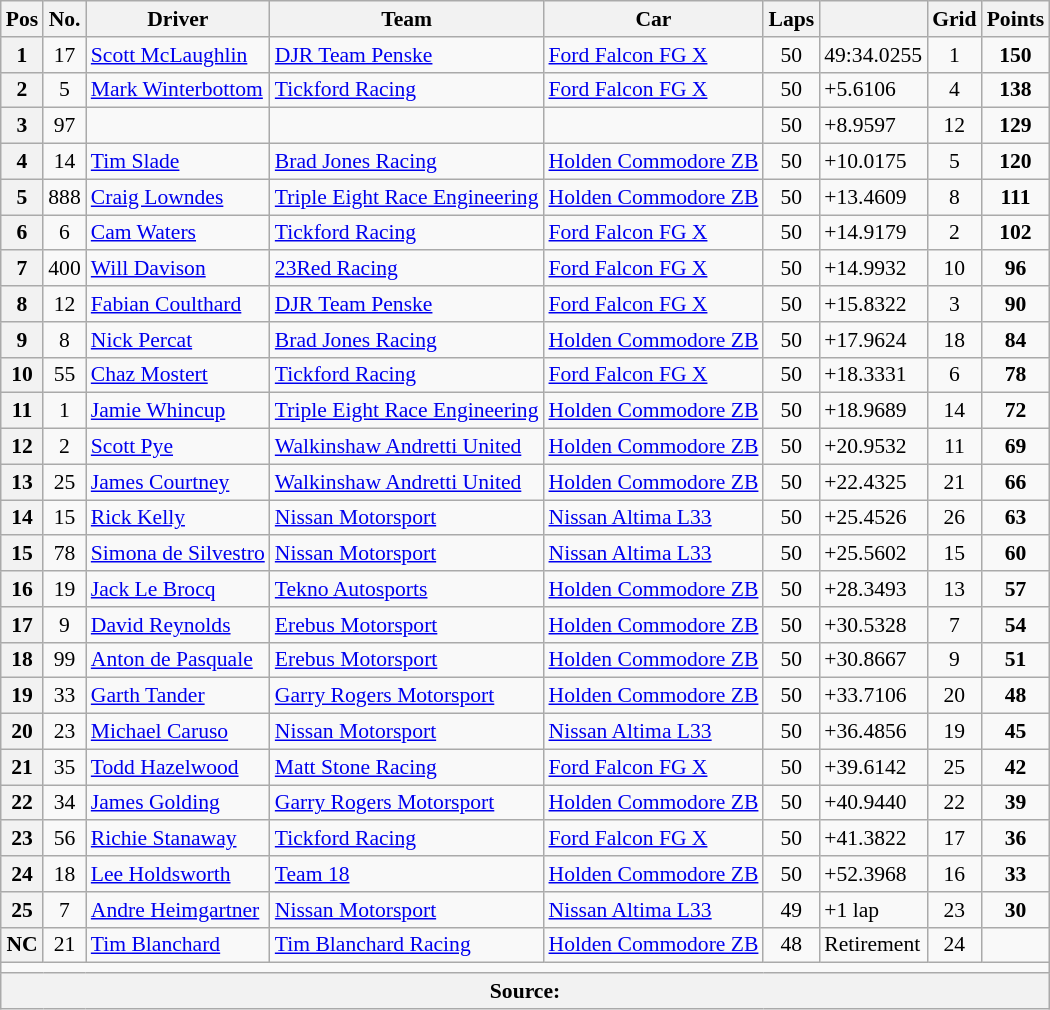<table class="wikitable" style="font-size:90%;">
<tr>
<th>Pos</th>
<th>No.</th>
<th>Driver</th>
<th>Team</th>
<th>Car</th>
<th>Laps</th>
<th></th>
<th>Grid</th>
<th>Points</th>
</tr>
<tr>
<th>1</th>
<td align="center">17</td>
<td> <a href='#'>Scott McLaughlin</a></td>
<td><a href='#'>DJR Team Penske</a></td>
<td><a href='#'>Ford Falcon FG X</a></td>
<td align="center">50</td>
<td>49:34.0255</td>
<td align="center">1</td>
<td align="center"><strong>150</strong></td>
</tr>
<tr>
<th>2</th>
<td align="center">5</td>
<td> <a href='#'>Mark Winterbottom</a></td>
<td><a href='#'>Tickford Racing</a></td>
<td><a href='#'>Ford Falcon FG X</a></td>
<td align="center">50</td>
<td>+5.6106</td>
<td align="center">4</td>
<td align="center"><strong>138</strong></td>
</tr>
<tr>
<th>3</th>
<td align="center">97</td>
<td></td>
<td></td>
<td></td>
<td align="center">50</td>
<td>+8.9597</td>
<td align="center">12</td>
<td align="center"><strong>129</strong></td>
</tr>
<tr>
<th>4</th>
<td align="center">14</td>
<td> <a href='#'>Tim Slade</a></td>
<td><a href='#'>Brad Jones Racing</a></td>
<td><a href='#'>Holden Commodore ZB</a></td>
<td align="center">50</td>
<td>+10.0175</td>
<td align="center">5</td>
<td align="center"><strong>120</strong></td>
</tr>
<tr>
<th>5</th>
<td align="center">888</td>
<td> <a href='#'>Craig Lowndes</a></td>
<td><a href='#'>Triple Eight Race Engineering</a></td>
<td><a href='#'>Holden Commodore ZB</a></td>
<td align="center">50</td>
<td>+13.4609</td>
<td align="center">8</td>
<td align="center"><strong>111</strong></td>
</tr>
<tr>
<th>6</th>
<td align="center">6</td>
<td> <a href='#'>Cam Waters</a></td>
<td><a href='#'>Tickford Racing</a></td>
<td><a href='#'>Ford Falcon FG X</a></td>
<td align="center">50</td>
<td>+14.9179</td>
<td align="center">2</td>
<td align="center"><strong>102</strong></td>
</tr>
<tr>
<th>7</th>
<td align="center">400</td>
<td> <a href='#'>Will Davison</a></td>
<td><a href='#'>23Red Racing</a></td>
<td><a href='#'>Ford Falcon FG X</a></td>
<td align="center">50</td>
<td>+14.9932</td>
<td align="center">10</td>
<td align="center"><strong>96</strong></td>
</tr>
<tr>
<th>8</th>
<td align="center">12</td>
<td> <a href='#'>Fabian Coulthard</a></td>
<td><a href='#'>DJR Team Penske</a></td>
<td><a href='#'>Ford Falcon FG X</a></td>
<td align="center">50</td>
<td>+15.8322</td>
<td align="center">3</td>
<td align="center"><strong>90</strong></td>
</tr>
<tr>
<th>9</th>
<td align="center">8</td>
<td> <a href='#'>Nick Percat</a></td>
<td><a href='#'>Brad Jones Racing</a></td>
<td><a href='#'>Holden Commodore ZB</a></td>
<td align="center">50</td>
<td>+17.9624</td>
<td align="center">18</td>
<td align="center"><strong>84</strong></td>
</tr>
<tr>
<th>10</th>
<td align="center">55</td>
<td> <a href='#'>Chaz Mostert</a></td>
<td><a href='#'>Tickford Racing</a></td>
<td><a href='#'>Ford Falcon FG X</a></td>
<td align="center">50</td>
<td>+18.3331</td>
<td align="center">6</td>
<td align="center"><strong>78</strong></td>
</tr>
<tr>
<th>11</th>
<td align="center">1</td>
<td> <a href='#'>Jamie Whincup</a></td>
<td><a href='#'>Triple Eight Race Engineering</a></td>
<td><a href='#'>Holden Commodore ZB</a></td>
<td align="center">50</td>
<td>+18.9689</td>
<td align="center">14</td>
<td align="center"><strong>72</strong></td>
</tr>
<tr>
<th>12</th>
<td align="center">2</td>
<td> <a href='#'>Scott Pye</a></td>
<td><a href='#'>Walkinshaw Andretti United</a></td>
<td><a href='#'>Holden Commodore ZB</a></td>
<td align="center">50</td>
<td>+20.9532</td>
<td align="center">11</td>
<td align="center"><strong>69</strong></td>
</tr>
<tr>
<th>13</th>
<td align="center">25</td>
<td> <a href='#'>James Courtney</a></td>
<td><a href='#'>Walkinshaw Andretti United</a></td>
<td><a href='#'>Holden Commodore ZB</a></td>
<td align="center">50</td>
<td>+22.4325</td>
<td align="center">21</td>
<td align="center"><strong>66</strong></td>
</tr>
<tr>
<th>14</th>
<td align="center">15</td>
<td> <a href='#'>Rick Kelly</a></td>
<td><a href='#'>Nissan Motorsport</a></td>
<td><a href='#'>Nissan Altima L33</a></td>
<td align="center">50</td>
<td>+25.4526</td>
<td align="center">26</td>
<td align="center"><strong>63</strong></td>
</tr>
<tr>
<th>15</th>
<td align="center">78</td>
<td> <a href='#'>Simona de Silvestro</a></td>
<td><a href='#'>Nissan Motorsport</a></td>
<td><a href='#'>Nissan Altima L33</a></td>
<td align="center">50</td>
<td>+25.5602</td>
<td align="center">15</td>
<td align="center"><strong>60</strong></td>
</tr>
<tr>
<th>16</th>
<td align="center">19</td>
<td> <a href='#'>Jack Le Brocq</a></td>
<td><a href='#'>Tekno Autosports</a></td>
<td><a href='#'>Holden Commodore ZB</a></td>
<td align="center">50</td>
<td>+28.3493</td>
<td align="center">13</td>
<td align="center"><strong>57</strong></td>
</tr>
<tr>
<th>17</th>
<td align="center">9</td>
<td> <a href='#'>David Reynolds</a></td>
<td><a href='#'>Erebus Motorsport</a></td>
<td><a href='#'>Holden Commodore ZB</a></td>
<td align="center">50</td>
<td>+30.5328</td>
<td align="center">7</td>
<td align="center"><strong>54</strong></td>
</tr>
<tr>
<th>18</th>
<td align="center">99</td>
<td> <a href='#'>Anton de Pasquale</a></td>
<td><a href='#'>Erebus Motorsport</a></td>
<td><a href='#'>Holden Commodore ZB</a></td>
<td align="center">50</td>
<td>+30.8667</td>
<td align="center">9</td>
<td align="center"><strong>51</strong></td>
</tr>
<tr>
<th>19</th>
<td align="center">33</td>
<td> <a href='#'>Garth Tander</a></td>
<td><a href='#'>Garry Rogers Motorsport</a></td>
<td><a href='#'>Holden Commodore ZB</a></td>
<td align="center">50</td>
<td>+33.7106</td>
<td align="center">20</td>
<td align="center"><strong>48</strong></td>
</tr>
<tr>
<th>20</th>
<td align="center">23</td>
<td> <a href='#'>Michael Caruso</a></td>
<td><a href='#'>Nissan Motorsport</a></td>
<td><a href='#'>Nissan Altima L33</a></td>
<td align="center">50</td>
<td>+36.4856</td>
<td align="center">19</td>
<td align="center"><strong>45</strong></td>
</tr>
<tr>
<th>21</th>
<td align="center">35</td>
<td> <a href='#'>Todd Hazelwood</a></td>
<td><a href='#'>Matt Stone Racing</a></td>
<td><a href='#'>Ford Falcon FG X</a></td>
<td align="center">50</td>
<td>+39.6142</td>
<td align="center">25</td>
<td align="center"><strong>42</strong></td>
</tr>
<tr>
<th>22</th>
<td align="center">34</td>
<td> <a href='#'>James Golding</a></td>
<td><a href='#'>Garry Rogers Motorsport</a></td>
<td><a href='#'>Holden Commodore ZB</a></td>
<td align="center">50</td>
<td>+40.9440</td>
<td align="center">22</td>
<td align="center"><strong>39</strong></td>
</tr>
<tr>
<th>23</th>
<td align="center">56</td>
<td> <a href='#'>Richie Stanaway</a></td>
<td><a href='#'>Tickford Racing</a></td>
<td><a href='#'>Ford Falcon FG X</a></td>
<td align="center">50</td>
<td>+41.3822</td>
<td align="center">17</td>
<td align="center"><strong>36</strong></td>
</tr>
<tr>
<th>24</th>
<td align="center">18</td>
<td> <a href='#'>Lee Holdsworth</a></td>
<td><a href='#'>Team 18</a></td>
<td><a href='#'>Holden Commodore ZB</a></td>
<td align="center">50</td>
<td>+52.3968</td>
<td align="center">16</td>
<td align="center"><strong>33</strong></td>
</tr>
<tr>
<th>25</th>
<td align="center">7</td>
<td> <a href='#'>Andre Heimgartner</a></td>
<td><a href='#'>Nissan Motorsport</a></td>
<td><a href='#'>Nissan Altima L33</a></td>
<td align="center">49</td>
<td>+1 lap</td>
<td align="center">23</td>
<td align="center"><strong>30</strong></td>
</tr>
<tr>
<th>NC</th>
<td align="center">21</td>
<td> <a href='#'>Tim Blanchard</a></td>
<td><a href='#'>Tim Blanchard Racing</a></td>
<td><a href='#'>Holden Commodore ZB</a></td>
<td align="center">48</td>
<td>Retirement</td>
<td align="center">24</td>
<td align="center"></td>
</tr>
<tr>
<td colspan="9" align="center"></td>
</tr>
<tr>
<th colspan="9">Source:</th>
</tr>
</table>
